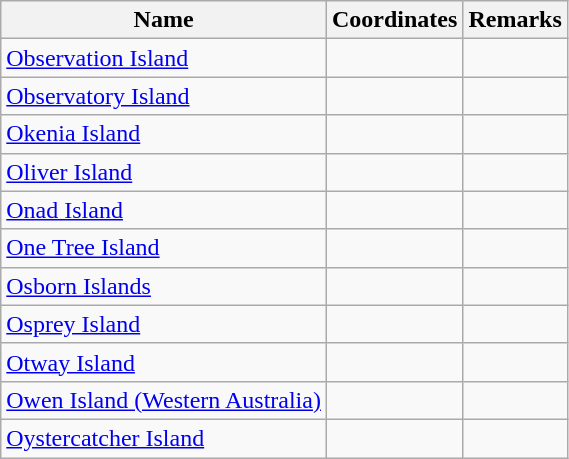<table class="wikitable">
<tr>
<th>Name</th>
<th>Coordinates</th>
<th>Remarks</th>
</tr>
<tr>
<td><a href='#'>Observation Island</a></td>
<td></td>
<td></td>
</tr>
<tr>
<td><a href='#'>Observatory Island</a></td>
<td></td>
<td></td>
</tr>
<tr>
<td><a href='#'>Okenia Island</a></td>
<td></td>
<td></td>
</tr>
<tr>
<td><a href='#'>Oliver Island</a></td>
<td></td>
<td></td>
</tr>
<tr>
<td><a href='#'>Onad Island</a></td>
<td></td>
<td></td>
</tr>
<tr>
<td><a href='#'>One Tree Island</a></td>
<td></td>
<td></td>
</tr>
<tr>
<td><a href='#'>Osborn Islands</a></td>
<td></td>
<td></td>
</tr>
<tr>
<td><a href='#'>Osprey Island</a></td>
<td></td>
<td></td>
</tr>
<tr>
<td><a href='#'>Otway Island</a></td>
<td></td>
<td></td>
</tr>
<tr>
<td><a href='#'>Owen Island (Western Australia)</a></td>
<td></td>
<td></td>
</tr>
<tr>
<td><a href='#'>Oystercatcher Island</a></td>
<td></td>
<td></td>
</tr>
</table>
